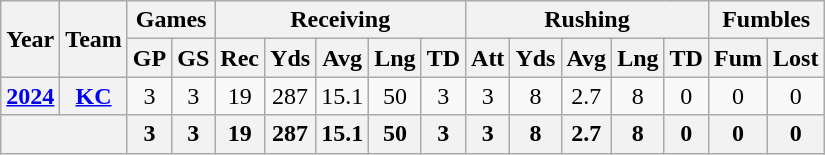<table class=wikitable style="text-align:center;">
<tr>
<th rowspan="2">Year</th>
<th rowspan="2">Team</th>
<th colspan="2">Games</th>
<th colspan="5">Receiving</th>
<th colspan="5">Rushing</th>
<th colspan="2">Fumbles</th>
</tr>
<tr>
<th>GP</th>
<th>GS</th>
<th>Rec</th>
<th>Yds</th>
<th>Avg</th>
<th>Lng</th>
<th>TD</th>
<th>Att</th>
<th>Yds</th>
<th>Avg</th>
<th>Lng</th>
<th>TD</th>
<th>Fum</th>
<th>Lost</th>
</tr>
<tr>
<th><a href='#'>2024</a></th>
<th><a href='#'>KC</a></th>
<td>3</td>
<td>3</td>
<td>19</td>
<td>287</td>
<td>15.1</td>
<td>50</td>
<td>3</td>
<td>3</td>
<td>8</td>
<td>2.7</td>
<td>8</td>
<td>0</td>
<td>0</td>
<td>0</td>
</tr>
<tr>
<th colspan="2"></th>
<th>3</th>
<th>3</th>
<th>19</th>
<th>287</th>
<th>15.1</th>
<th>50</th>
<th>3</th>
<th>3</th>
<th>8</th>
<th>2.7</th>
<th>8</th>
<th>0</th>
<th>0</th>
<th>0</th>
</tr>
</table>
